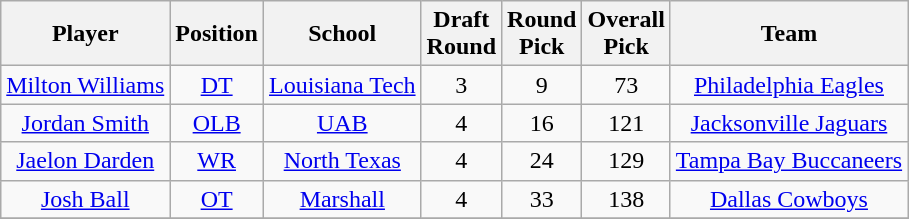<table class="wikitable sortable" border="1" style="text-align: center;">
<tr>
<th>Player</th>
<th>Position</th>
<th>School</th>
<th>Draft<br>Round</th>
<th>Round<br>Pick</th>
<th>Overall<br>Pick</th>
<th>Team</th>
</tr>
<tr>
<td><a href='#'>Milton Williams</a></td>
<td><a href='#'>DT</a></td>
<td><a href='#'>Louisiana Tech</a></td>
<td>3</td>
<td>9</td>
<td>73</td>
<td><a href='#'>Philadelphia Eagles</a></td>
</tr>
<tr>
<td><a href='#'>Jordan Smith</a></td>
<td><a href='#'>OLB</a></td>
<td><a href='#'>UAB</a></td>
<td>4</td>
<td>16</td>
<td>121</td>
<td><a href='#'>Jacksonville Jaguars</a></td>
</tr>
<tr>
<td><a href='#'>Jaelon Darden</a></td>
<td><a href='#'>WR</a></td>
<td><a href='#'>North Texas</a></td>
<td>4</td>
<td>24</td>
<td>129</td>
<td><a href='#'>Tampa Bay Buccaneers</a></td>
</tr>
<tr>
<td><a href='#'>Josh Ball</a></td>
<td><a href='#'>OT</a></td>
<td><a href='#'>Marshall</a></td>
<td>4</td>
<td>33</td>
<td>138</td>
<td><a href='#'>Dallas Cowboys</a></td>
</tr>
<tr>
</tr>
</table>
